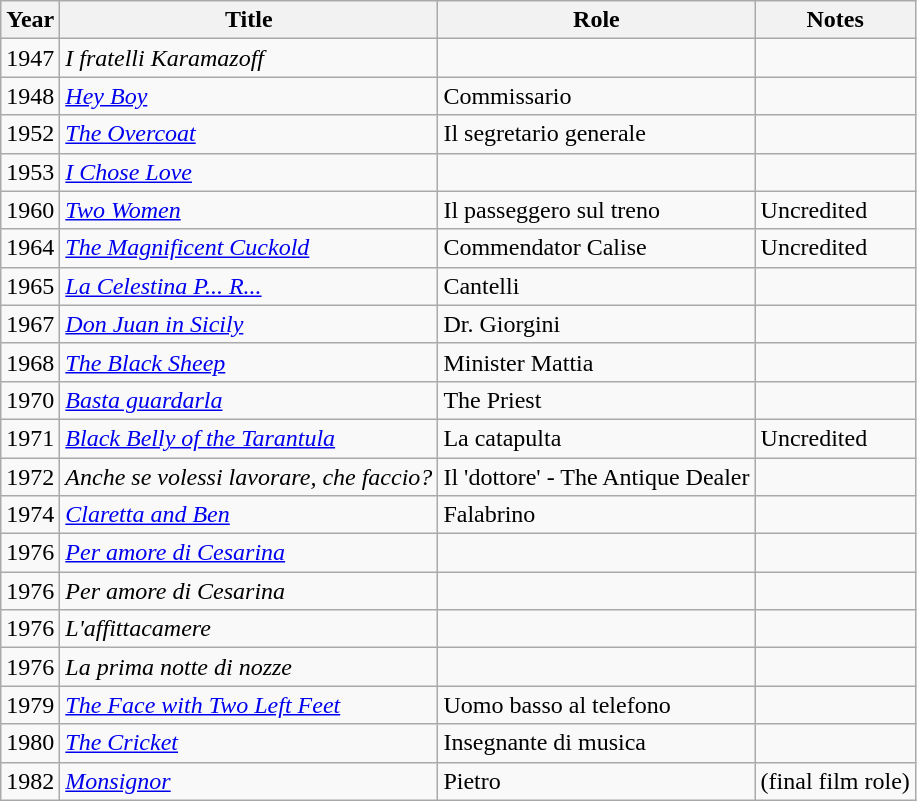<table class="wikitable">
<tr>
<th>Year</th>
<th>Title</th>
<th>Role</th>
<th>Notes</th>
</tr>
<tr>
<td>1947</td>
<td><em>I fratelli Karamazoff</em></td>
<td></td>
<td></td>
</tr>
<tr>
<td>1948</td>
<td><em><a href='#'>Hey Boy</a></em></td>
<td>Commissario</td>
<td></td>
</tr>
<tr>
<td>1952</td>
<td><em><a href='#'>The Overcoat</a></em></td>
<td>Il segretario generale</td>
<td></td>
</tr>
<tr>
<td>1953</td>
<td><em><a href='#'>I Chose Love</a></em></td>
<td></td>
<td></td>
</tr>
<tr>
<td>1960</td>
<td><em><a href='#'>Two Women</a></em></td>
<td>Il passeggero sul treno</td>
<td>Uncredited</td>
</tr>
<tr>
<td>1964</td>
<td><em><a href='#'>The Magnificent Cuckold</a></em></td>
<td>Commendator Calise</td>
<td>Uncredited</td>
</tr>
<tr>
<td>1965</td>
<td><em><a href='#'>La Celestina P... R...</a></em></td>
<td>Cantelli</td>
<td></td>
</tr>
<tr>
<td>1967</td>
<td><em><a href='#'>Don Juan in Sicily</a></em></td>
<td>Dr. Giorgini</td>
<td></td>
</tr>
<tr>
<td>1968</td>
<td><em><a href='#'>The Black Sheep</a></em></td>
<td>Minister Mattia</td>
<td></td>
</tr>
<tr>
<td>1970</td>
<td><em><a href='#'>Basta guardarla</a></em></td>
<td>The Priest</td>
<td></td>
</tr>
<tr>
<td>1971</td>
<td><em><a href='#'>Black Belly of the Tarantula</a></em></td>
<td>La catapulta</td>
<td>Uncredited</td>
</tr>
<tr>
<td>1972</td>
<td><em>Anche se volessi lavorare, che faccio?</em></td>
<td>Il 'dottore' - The Antique Dealer</td>
<td></td>
</tr>
<tr>
<td>1974</td>
<td><em><a href='#'>Claretta and Ben</a></em></td>
<td>Falabrino</td>
<td></td>
</tr>
<tr>
<td>1976</td>
<td><em><a href='#'>Per amore di Cesarina</a></em></td>
<td></td>
<td></td>
</tr>
<tr>
<td>1976</td>
<td><em>Per amore di Cesarina</em></td>
<td></td>
<td></td>
</tr>
<tr>
<td>1976</td>
<td><em>L'affittacamere</em></td>
<td></td>
<td></td>
</tr>
<tr>
<td>1976</td>
<td><em>La prima notte di nozze</em></td>
<td></td>
<td></td>
</tr>
<tr>
<td>1979</td>
<td><em><a href='#'>The Face with Two Left Feet</a></em></td>
<td>Uomo basso al telefono</td>
<td></td>
</tr>
<tr>
<td>1980</td>
<td><em><a href='#'>The Cricket</a></em></td>
<td>Insegnante di musica</td>
<td></td>
</tr>
<tr>
<td>1982</td>
<td><em><a href='#'>Monsignor</a></em></td>
<td>Pietro</td>
<td>(final film role)</td>
</tr>
</table>
